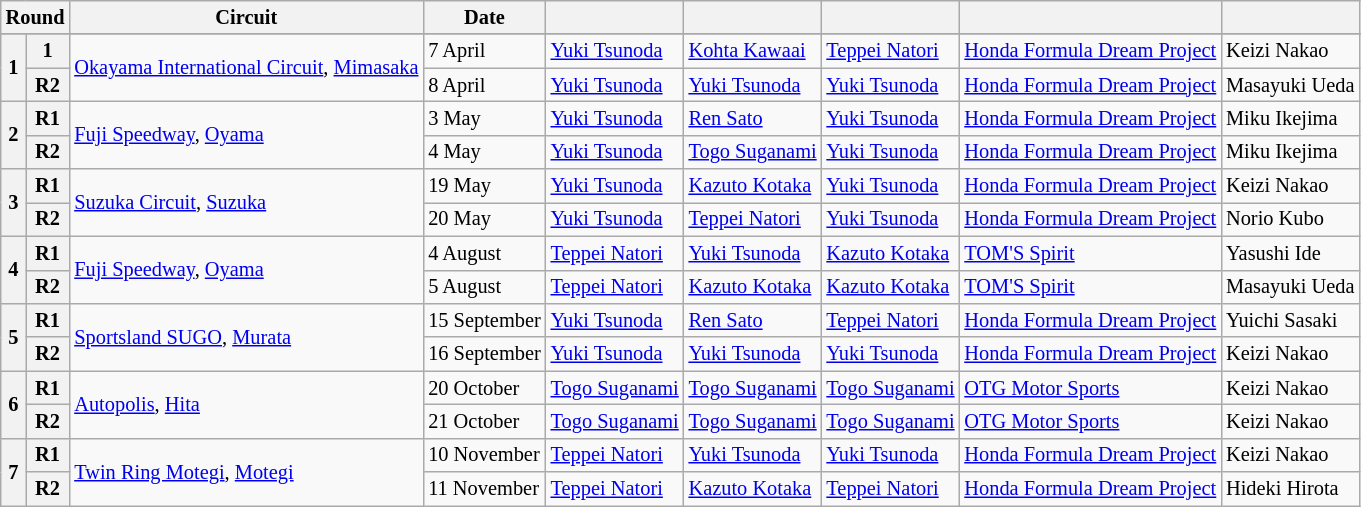<table class="wikitable" style="font-size: 85%">
<tr>
<th colspan=2>Round</th>
<th>Circuit</th>
<th>Date</th>
<th></th>
<th></th>
<th></th>
<th></th>
<th></th>
</tr>
<tr>
</tr>
<tr>
<th rowspan=2>1</th>
<th>1</th>
<td rowspan=2><a href='#'>Okayama International Circuit</a>, <a href='#'>Mimasaka</a></td>
<td>7 April</td>
<td><a href='#'>Yuki Tsunoda</a></td>
<td><a href='#'>Kohta Kawaai</a></td>
<td><a href='#'>Teppei Natori</a></td>
<td><a href='#'>Honda Formula Dream Project</a></td>
<td>Keizi Nakao</td>
</tr>
<tr>
<th>R2</th>
<td>8 April</td>
<td><a href='#'>Yuki Tsunoda</a></td>
<td><a href='#'>Yuki Tsunoda</a></td>
<td><a href='#'>Yuki Tsunoda</a></td>
<td><a href='#'>Honda Formula Dream Project</a></td>
<td>Masayuki Ueda</td>
</tr>
<tr>
<th rowspan=2>2</th>
<th>R1</th>
<td rowspan=2><a href='#'>Fuji Speedway</a>, <a href='#'>Oyama</a></td>
<td>3 May</td>
<td><a href='#'>Yuki Tsunoda</a></td>
<td><a href='#'>Ren Sato</a></td>
<td><a href='#'>Yuki Tsunoda</a></td>
<td><a href='#'>Honda Formula Dream Project</a></td>
<td>Miku Ikejima</td>
</tr>
<tr>
<th>R2</th>
<td>4 May</td>
<td><a href='#'>Yuki Tsunoda</a></td>
<td><a href='#'>Togo Suganami</a></td>
<td><a href='#'>Yuki Tsunoda</a></td>
<td><a href='#'>Honda Formula Dream Project</a></td>
<td>Miku Ikejima</td>
</tr>
<tr>
<th rowspan=2>3</th>
<th>R1</th>
<td rowspan=2><a href='#'>Suzuka Circuit</a>, <a href='#'>Suzuka</a></td>
<td>19 May</td>
<td><a href='#'>Yuki Tsunoda</a></td>
<td><a href='#'>Kazuto Kotaka</a></td>
<td><a href='#'>Yuki Tsunoda</a></td>
<td><a href='#'>Honda Formula Dream Project</a></td>
<td>Keizi Nakao</td>
</tr>
<tr>
<th>R2</th>
<td>20 May</td>
<td><a href='#'>Yuki Tsunoda</a></td>
<td><a href='#'>Teppei Natori</a></td>
<td><a href='#'>Yuki Tsunoda</a></td>
<td><a href='#'>Honda Formula Dream Project</a></td>
<td>Norio Kubo</td>
</tr>
<tr>
<th rowspan=2>4</th>
<th>R1</th>
<td rowspan=2><a href='#'>Fuji Speedway</a>, <a href='#'>Oyama</a></td>
<td>4 August</td>
<td><a href='#'>Teppei Natori</a></td>
<td><a href='#'>Yuki Tsunoda</a></td>
<td><a href='#'>Kazuto Kotaka</a></td>
<td><a href='#'>TOM'S Spirit</a></td>
<td>Yasushi Ide</td>
</tr>
<tr>
<th>R2</th>
<td>5 August</td>
<td><a href='#'>Teppei Natori</a></td>
<td><a href='#'>Kazuto Kotaka</a></td>
<td><a href='#'>Kazuto Kotaka</a></td>
<td><a href='#'>TOM'S Spirit</a></td>
<td>Masayuki Ueda</td>
</tr>
<tr>
<th rowspan=2>5</th>
<th>R1</th>
<td rowspan=2><a href='#'>Sportsland SUGO</a>, <a href='#'>Murata</a></td>
<td>15 September</td>
<td><a href='#'>Yuki Tsunoda</a></td>
<td><a href='#'>Ren Sato</a></td>
<td><a href='#'>Teppei Natori</a></td>
<td><a href='#'>Honda Formula Dream Project</a></td>
<td>Yuichi Sasaki</td>
</tr>
<tr>
<th>R2</th>
<td>16 September</td>
<td><a href='#'>Yuki Tsunoda</a></td>
<td><a href='#'>Yuki Tsunoda</a></td>
<td><a href='#'>Yuki Tsunoda</a></td>
<td><a href='#'>Honda Formula Dream Project</a></td>
<td>Keizi Nakao</td>
</tr>
<tr>
<th rowspan=2>6</th>
<th>R1</th>
<td rowspan=2><a href='#'>Autopolis</a>, <a href='#'>Hita</a></td>
<td>20 October</td>
<td><a href='#'>Togo Suganami</a></td>
<td><a href='#'>Togo Suganami</a></td>
<td><a href='#'>Togo Suganami</a></td>
<td><a href='#'>OTG Motor Sports</a></td>
<td>Keizi Nakao</td>
</tr>
<tr>
<th>R2</th>
<td>21 October</td>
<td><a href='#'>Togo Suganami</a></td>
<td><a href='#'>Togo Suganami</a></td>
<td><a href='#'>Togo Suganami</a></td>
<td><a href='#'>OTG Motor Sports</a></td>
<td>Keizi Nakao</td>
</tr>
<tr>
<th rowspan=2>7</th>
<th>R1</th>
<td rowspan=2><a href='#'>Twin Ring Motegi</a>, <a href='#'>Motegi</a></td>
<td>10 November</td>
<td><a href='#'>Teppei Natori</a></td>
<td><a href='#'>Yuki Tsunoda</a></td>
<td><a href='#'>Yuki Tsunoda</a></td>
<td><a href='#'>Honda Formula Dream Project</a></td>
<td>Keizi Nakao</td>
</tr>
<tr>
<th>R2</th>
<td>11 November</td>
<td><a href='#'>Teppei Natori</a></td>
<td><a href='#'>Kazuto Kotaka</a></td>
<td><a href='#'>Teppei Natori</a></td>
<td><a href='#'>Honda Formula Dream Project</a></td>
<td>Hideki Hirota</td>
</tr>
</table>
